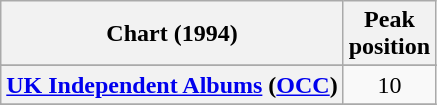<table class="wikitable sortable plainrowheaders" style="text-align:center">
<tr>
<th scope="col">Chart (1994)</th>
<th scope="col">Peak<br>position</th>
</tr>
<tr>
</tr>
<tr>
</tr>
<tr>
<th scope="row"><a href='#'>UK Independent Albums</a> (<a href='#'>OCC</a>)</th>
<td>10</td>
</tr>
<tr>
</tr>
</table>
